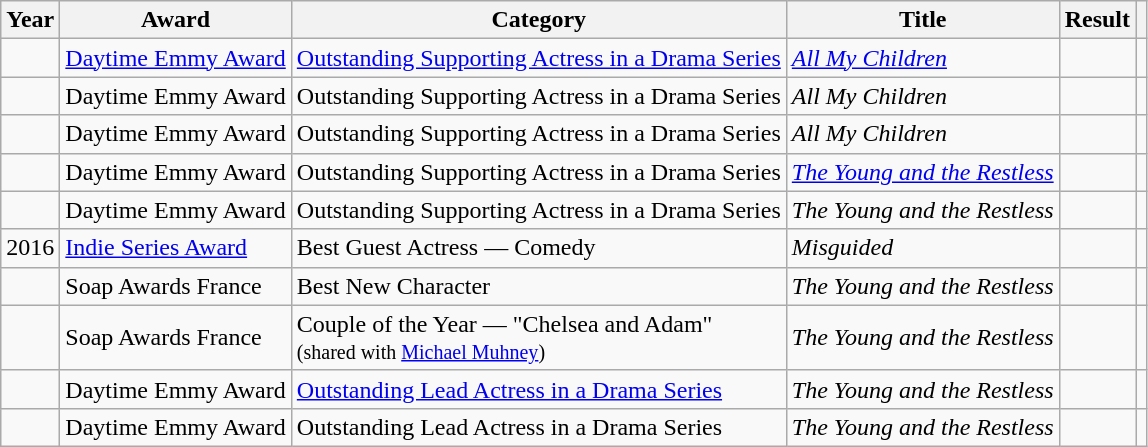<table class="wikitable sortable plainrowheaders">
<tr>
<th scope="col">Year</th>
<th scope="col">Award</th>
<th scope="col">Category</th>
<th scope="col">Title</th>
<th scope="col">Result</th>
<th scope="col" class="unsortable"></th>
</tr>
<tr>
<td></td>
<td><a href='#'>Daytime Emmy Award</a></td>
<td><a href='#'>Outstanding Supporting Actress in a Drama Series</a></td>
<td><em><a href='#'>All My Children</a></em></td>
<td></td>
<td></td>
</tr>
<tr>
<td></td>
<td>Daytime Emmy Award</td>
<td>Outstanding Supporting Actress in a Drama Series</td>
<td><em>All My Children</em></td>
<td></td>
<td></td>
</tr>
<tr>
<td></td>
<td>Daytime Emmy Award</td>
<td>Outstanding Supporting Actress in a Drama Series</td>
<td><em>All My Children</em></td>
<td></td>
<td></td>
</tr>
<tr>
<td></td>
<td>Daytime Emmy Award</td>
<td>Outstanding Supporting Actress in a Drama Series</td>
<td><em><a href='#'>The Young and the Restless</a></em></td>
<td></td>
<td></td>
</tr>
<tr>
<td></td>
<td>Daytime Emmy Award</td>
<td>Outstanding Supporting Actress in a Drama Series</td>
<td><em>The Young and the Restless</em></td>
<td></td>
<td></td>
</tr>
<tr>
<td align=center>2016</td>
<td><a href='#'>Indie Series Award</a></td>
<td>Best Guest Actress — Comedy</td>
<td><em>Misguided</em></td>
<td></td>
<td></td>
</tr>
<tr>
<td></td>
<td>Soap Awards France</td>
<td>Best New Character</td>
<td><em>The Young and the Restless</em></td>
<td></td>
<td></td>
</tr>
<tr>
<td></td>
<td>Soap Awards France</td>
<td>Couple of the Year — "Chelsea and Adam"  <small><br>(shared with <a href='#'>Michael Muhney</a>) </small></td>
<td><em>The Young and the Restless</em></td>
<td></td>
<td></td>
</tr>
<tr>
<td></td>
<td>Daytime Emmy Award</td>
<td><a href='#'>Outstanding Lead Actress in a Drama Series</a></td>
<td><em>The Young and the Restless</em></td>
<td></td>
<td></td>
</tr>
<tr>
<td></td>
<td>Daytime Emmy Award</td>
<td>Outstanding Lead Actress in a Drama Series</td>
<td><em>The Young and the Restless</em></td>
<td></td>
<td></td>
</tr>
</table>
